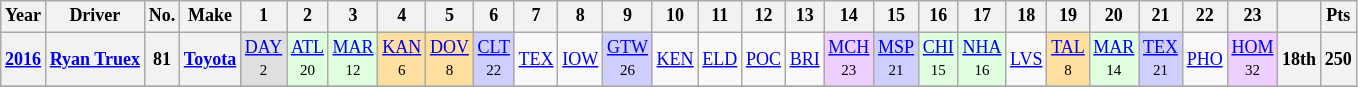<table class="wikitable" style="text-align:center; font-size:75%">
<tr>
<th>Year</th>
<th>Driver</th>
<th>No.</th>
<th>Make</th>
<th>1</th>
<th>2</th>
<th>3</th>
<th>4</th>
<th>5</th>
<th>6</th>
<th>7</th>
<th>8</th>
<th>9</th>
<th>10</th>
<th>11</th>
<th>12</th>
<th>13</th>
<th>14</th>
<th>15</th>
<th>16</th>
<th>17</th>
<th>18</th>
<th>19</th>
<th>20</th>
<th>21</th>
<th>22</th>
<th>23</th>
<th></th>
<th>Pts</th>
</tr>
<tr>
<th><a href='#'>2016</a></th>
<th><a href='#'>Ryan Truex</a></th>
<th>81</th>
<th><a href='#'>Toyota</a></th>
<td style="background:#DFDFDF;"><a href='#'>DAY</a><br><small>2</small></td>
<td style="background:#DFFFDF;"><a href='#'>ATL</a><br><small>20</small></td>
<td style="background:#DFFFDF;"><a href='#'>MAR</a><br><small>12</small></td>
<td style="background:#FFDF9F;"><a href='#'>KAN</a><br><small>6</small></td>
<td style="background:#FFDF9F;"><a href='#'>DOV</a><br><small>8</small></td>
<td style="background:#CFCFFF;"><a href='#'>CLT</a><br><small>22</small></td>
<td><a href='#'>TEX</a></td>
<td><a href='#'>IOW</a></td>
<td style="background:#CFCFFF;"><a href='#'>GTW</a><br><small>26</small></td>
<td><a href='#'>KEN</a></td>
<td><a href='#'>ELD</a></td>
<td><a href='#'>POC</a></td>
<td><a href='#'>BRI</a></td>
<td style="background:#EFCFFF;"><a href='#'>MCH</a><br><small>23</small></td>
<td style="background:#CFCFFF;"><a href='#'>MSP</a><br><small>21</small></td>
<td style="background:#DFFFDF;"><a href='#'>CHI</a><br><small>15</small></td>
<td style="background:#DFFFDF;"><a href='#'>NHA</a><br><small>16</small></td>
<td><a href='#'>LVS</a></td>
<td style="background:#FFDF9F;"><a href='#'>TAL</a><br><small>8</small></td>
<td style="background:#DFFFDF;"><a href='#'>MAR</a><br><small>14</small></td>
<td style="background:#CFCFFF;"><a href='#'>TEX</a><br><small>21</small></td>
<td><a href='#'>PHO</a></td>
<td style="background:#EFCFFF;"><a href='#'>HOM</a><br><small>32</small></td>
<th>18th</th>
<th>250</th>
</tr>
<tr>
</tr>
</table>
